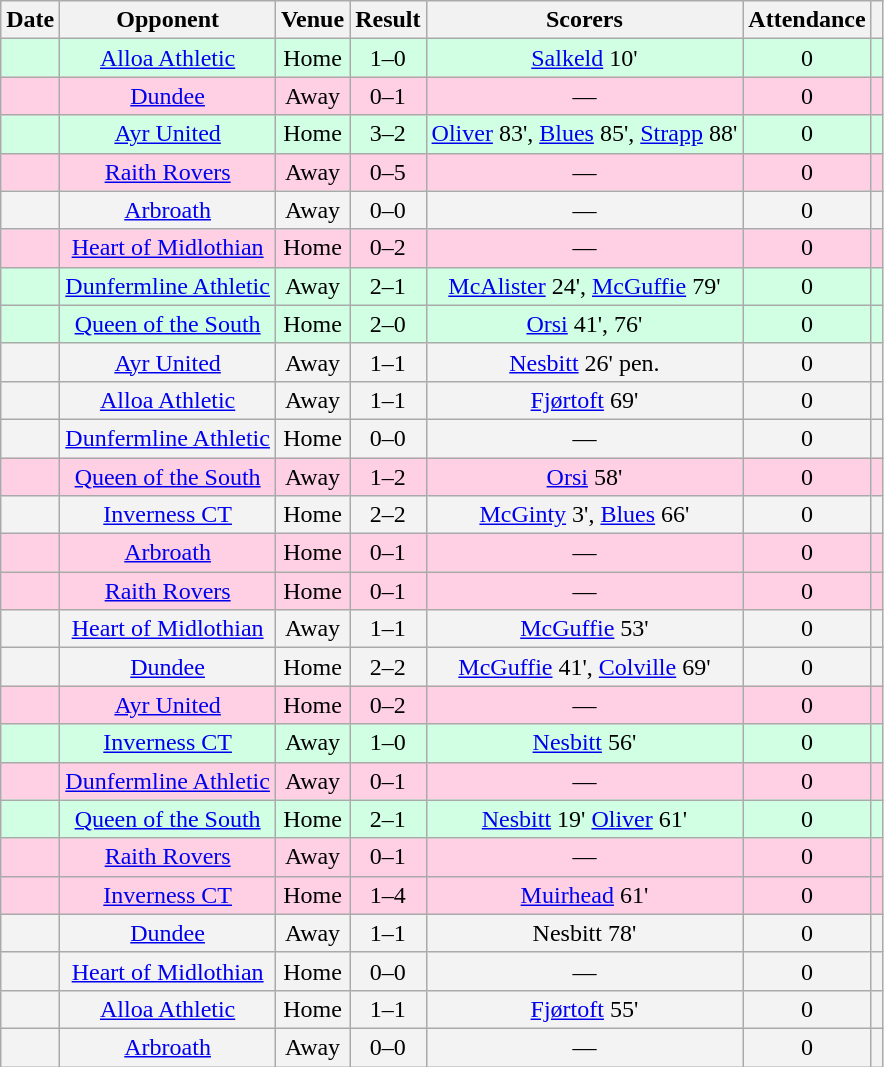<table class="wikitable sortable" style="text-align:center;">
<tr>
<th>Date</th>
<th>Opponent</th>
<th>Venue</th>
<th>Result</th>
<th class=unsortable>Scorers</th>
<th>Attendance</th>
<th></th>
</tr>
<tr style="background-color: #d0ffe3;">
<td></td>
<td><a href='#'>Alloa Athletic</a></td>
<td>Home</td>
<td>1–0</td>
<td><a href='#'>Salkeld</a> 10'</td>
<td>0</td>
<td></td>
</tr>
<tr style="background-color: #ffd0e3;">
<td></td>
<td><a href='#'>Dundee</a></td>
<td>Away</td>
<td>0–1</td>
<td>—</td>
<td>0</td>
<td></td>
</tr>
<tr style="background-color: #d0ffe3;">
<td></td>
<td><a href='#'>Ayr United</a></td>
<td>Home</td>
<td>3–2</td>
<td><a href='#'>Oliver</a> 83', <a href='#'>Blues</a> 85', <a href='#'>Strapp</a> 88'</td>
<td>0</td>
<td></td>
</tr>
<tr style="background-color: #ffd0e3;">
<td></td>
<td><a href='#'>Raith Rovers</a></td>
<td>Away</td>
<td>0–5</td>
<td>—</td>
<td>0</td>
<td></td>
</tr>
<tr style="background-color: #f3f3f3;">
<td></td>
<td><a href='#'>Arbroath</a></td>
<td>Away</td>
<td>0–0</td>
<td>—</td>
<td>0</td>
<td></td>
</tr>
<tr style="background-color: #ffd0e3;">
<td></td>
<td><a href='#'>Heart of Midlothian</a></td>
<td>Home</td>
<td>0–2</td>
<td>—</td>
<td>0</td>
<td></td>
</tr>
<tr style="background-color: #d0ffe3;">
<td></td>
<td><a href='#'>Dunfermline Athletic</a></td>
<td>Away</td>
<td>2–1</td>
<td><a href='#'>McAlister</a> 24', <a href='#'>McGuffie</a> 79'</td>
<td>0</td>
<td></td>
</tr>
<tr style="background-color: #d0ffe3;">
<td></td>
<td><a href='#'>Queen of the South</a></td>
<td>Home</td>
<td>2–0</td>
<td><a href='#'>Orsi</a> 41', 76'</td>
<td>0</td>
<td></td>
</tr>
<tr style="background-color: #f3f3f3;">
<td></td>
<td><a href='#'>Ayr United</a></td>
<td>Away</td>
<td>1–1</td>
<td><a href='#'>Nesbitt</a> 26' pen.</td>
<td>0</td>
<td></td>
</tr>
<tr style="background-color: #f3f3f3;">
<td></td>
<td><a href='#'>Alloa Athletic</a></td>
<td>Away</td>
<td>1–1</td>
<td><a href='#'>Fjørtoft</a> 69'</td>
<td>0</td>
<td></td>
</tr>
<tr style="background-color: #f3f3f3;">
<td></td>
<td><a href='#'>Dunfermline Athletic</a></td>
<td>Home</td>
<td>0–0</td>
<td>—</td>
<td>0</td>
<td></td>
</tr>
<tr style="background-color: #ffd0e3;">
<td></td>
<td><a href='#'>Queen of the South</a></td>
<td>Away</td>
<td>1–2</td>
<td><a href='#'>Orsi</a> 58'</td>
<td>0</td>
<td></td>
</tr>
<tr style="background-color: #f3f3f3;">
<td></td>
<td><a href='#'>Inverness CT</a></td>
<td>Home</td>
<td>2–2</td>
<td><a href='#'>McGinty</a> 3', <a href='#'>Blues</a> 66'</td>
<td>0</td>
<td></td>
</tr>
<tr style="background-color: #ffd0e3;">
<td></td>
<td><a href='#'>Arbroath</a></td>
<td>Home</td>
<td>0–1</td>
<td>—</td>
<td>0</td>
<td></td>
</tr>
<tr style="background-color: #ffd0e3;">
<td></td>
<td><a href='#'>Raith Rovers</a></td>
<td>Home</td>
<td>0–1</td>
<td>—</td>
<td>0</td>
<td></td>
</tr>
<tr style="background-color: #f3f3f3;">
<td></td>
<td><a href='#'>Heart of Midlothian</a></td>
<td>Away</td>
<td>1–1</td>
<td><a href='#'>McGuffie</a> 53'</td>
<td>0</td>
<td></td>
</tr>
<tr style="background-color: #f3f3f3;">
<td></td>
<td><a href='#'>Dundee</a></td>
<td>Home</td>
<td>2–2</td>
<td><a href='#'>McGuffie</a> 41', <a href='#'>Colville</a> 69'</td>
<td>0</td>
<td></td>
</tr>
<tr style="background-color: #ffd0e3;">
<td></td>
<td><a href='#'>Ayr United</a></td>
<td>Home</td>
<td>0–2</td>
<td>—</td>
<td>0</td>
<td></td>
</tr>
<tr style="background-color: #d0ffe3;">
<td></td>
<td><a href='#'>Inverness CT</a></td>
<td>Away</td>
<td>1–0</td>
<td><a href='#'>Nesbitt</a> 56'</td>
<td>0</td>
<td></td>
</tr>
<tr style="background-color: #ffd0e3;">
<td></td>
<td><a href='#'>Dunfermline Athletic</a></td>
<td>Away</td>
<td>0–1</td>
<td>—</td>
<td>0</td>
<td></td>
</tr>
<tr style="background-color: #d0ffe3;">
<td></td>
<td><a href='#'>Queen of the South</a></td>
<td>Home</td>
<td>2–1</td>
<td><a href='#'>Nesbitt</a> 19' <a href='#'>Oliver</a> 61'</td>
<td>0</td>
<td></td>
</tr>
<tr style="background-color: #ffd0e3;">
<td></td>
<td><a href='#'>Raith Rovers</a></td>
<td>Away</td>
<td>0–1</td>
<td>—</td>
<td>0</td>
<td></td>
</tr>
<tr style="background-color: #ffd0e3;">
<td></td>
<td><a href='#'>Inverness CT</a></td>
<td>Home</td>
<td>1–4</td>
<td><a href='#'>Muirhead</a> 61'</td>
<td>0</td>
<td></td>
</tr>
<tr style="background-color: #f3f3f3;">
<td></td>
<td><a href='#'>Dundee</a></td>
<td>Away</td>
<td>1–1</td>
<td>Nesbitt 78'</td>
<td>0</td>
<td></td>
</tr>
<tr style="background-color: #f3f3f3;">
<td></td>
<td><a href='#'>Heart of Midlothian</a></td>
<td>Home</td>
<td>0–0</td>
<td>—</td>
<td>0</td>
<td></td>
</tr>
<tr style="background-color: #f3f3f3;">
<td></td>
<td><a href='#'>Alloa Athletic</a></td>
<td>Home</td>
<td>1–1</td>
<td><a href='#'>Fjørtoft</a> 55'</td>
<td>0</td>
<td></td>
</tr>
<tr style="background-color: #f3f3f3;">
<td></td>
<td><a href='#'>Arbroath</a></td>
<td>Away</td>
<td>0–0</td>
<td>—</td>
<td>0</td>
<td></td>
</tr>
</table>
